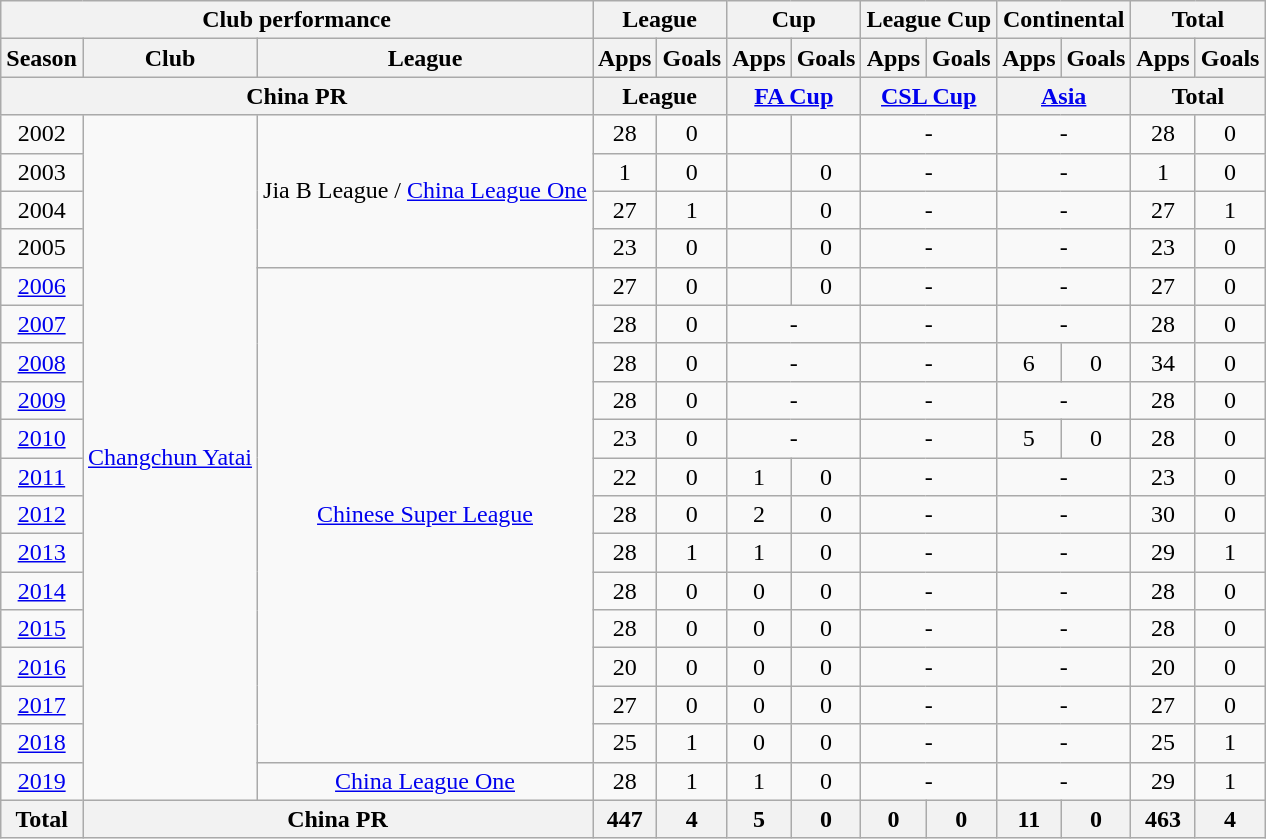<table class="wikitable" style="text-align:center">
<tr>
<th colspan=3>Club performance</th>
<th colspan=2>League</th>
<th colspan=2>Cup</th>
<th colspan=2>League Cup</th>
<th colspan=2>Continental</th>
<th colspan=2>Total</th>
</tr>
<tr>
<th>Season</th>
<th>Club</th>
<th>League</th>
<th>Apps</th>
<th>Goals</th>
<th>Apps</th>
<th>Goals</th>
<th>Apps</th>
<th>Goals</th>
<th>Apps</th>
<th>Goals</th>
<th>Apps</th>
<th>Goals</th>
</tr>
<tr>
<th colspan=3>China PR</th>
<th colspan=2>League</th>
<th colspan=2><a href='#'>FA Cup</a></th>
<th colspan=2><a href='#'>CSL Cup</a></th>
<th colspan=2><a href='#'>Asia</a></th>
<th colspan=2>Total</th>
</tr>
<tr>
<td>2002</td>
<td rowspan="18"><a href='#'>Changchun Yatai</a></td>
<td rowspan="4">Jia B League / <a href='#'>China League One</a></td>
<td>28</td>
<td>0</td>
<td></td>
<td></td>
<td colspan="2">-</td>
<td colspan="2">-</td>
<td>28</td>
<td>0</td>
</tr>
<tr>
<td>2003</td>
<td>1</td>
<td>0</td>
<td></td>
<td>0</td>
<td colspan="2">-</td>
<td colspan="2">-</td>
<td>1</td>
<td>0</td>
</tr>
<tr>
<td>2004</td>
<td>27</td>
<td>1</td>
<td></td>
<td>0</td>
<td colspan="2">-</td>
<td colspan="2">-</td>
<td>27</td>
<td>1</td>
</tr>
<tr>
<td>2005</td>
<td>23</td>
<td>0</td>
<td></td>
<td>0</td>
<td colspan="2">-</td>
<td colspan="2">-</td>
<td>23</td>
<td>0</td>
</tr>
<tr>
<td><a href='#'>2006</a></td>
<td rowspan="13"><a href='#'>Chinese Super League</a></td>
<td>27</td>
<td>0</td>
<td></td>
<td>0</td>
<td colspan="2">-</td>
<td colspan="2">-</td>
<td>27</td>
<td>0</td>
</tr>
<tr>
<td><a href='#'>2007</a></td>
<td>28</td>
<td>0</td>
<td colspan="2">-</td>
<td colspan="2">-</td>
<td colspan="2">-</td>
<td>28</td>
<td>0</td>
</tr>
<tr>
<td><a href='#'>2008</a></td>
<td>28</td>
<td>0</td>
<td colspan="2">-</td>
<td colspan="2">-</td>
<td>6</td>
<td>0</td>
<td>34</td>
<td>0</td>
</tr>
<tr>
<td><a href='#'>2009</a></td>
<td>28</td>
<td>0</td>
<td colspan="2">-</td>
<td colspan="2">-</td>
<td colspan="2">-</td>
<td>28</td>
<td>0</td>
</tr>
<tr>
<td><a href='#'>2010</a></td>
<td>23</td>
<td>0</td>
<td colspan="2">-</td>
<td colspan="2">-</td>
<td>5</td>
<td>0</td>
<td>28</td>
<td>0</td>
</tr>
<tr>
<td><a href='#'>2011</a></td>
<td>22</td>
<td>0</td>
<td>1</td>
<td>0</td>
<td colspan="2">-</td>
<td colspan="2">-</td>
<td>23</td>
<td>0</td>
</tr>
<tr>
<td><a href='#'>2012</a></td>
<td>28</td>
<td>0</td>
<td>2</td>
<td>0</td>
<td colspan="2">-</td>
<td colspan="2">-</td>
<td>30</td>
<td>0</td>
</tr>
<tr>
<td><a href='#'>2013</a></td>
<td>28</td>
<td>1</td>
<td>1</td>
<td>0</td>
<td colspan="2">-</td>
<td colspan="2">-</td>
<td>29</td>
<td>1</td>
</tr>
<tr>
<td><a href='#'>2014</a></td>
<td>28</td>
<td>0</td>
<td>0</td>
<td>0</td>
<td colspan="2">-</td>
<td colspan="2">-</td>
<td>28</td>
<td>0</td>
</tr>
<tr>
<td><a href='#'>2015</a></td>
<td>28</td>
<td>0</td>
<td>0</td>
<td>0</td>
<td colspan="2">-</td>
<td colspan="2">-</td>
<td>28</td>
<td>0</td>
</tr>
<tr>
<td><a href='#'>2016</a></td>
<td>20</td>
<td>0</td>
<td>0</td>
<td>0</td>
<td colspan="2">-</td>
<td colspan="2">-</td>
<td>20</td>
<td>0</td>
</tr>
<tr>
<td><a href='#'>2017</a></td>
<td>27</td>
<td>0</td>
<td>0</td>
<td>0</td>
<td colspan="2">-</td>
<td colspan="2">-</td>
<td>27</td>
<td>0</td>
</tr>
<tr>
<td><a href='#'>2018</a></td>
<td>25</td>
<td>1</td>
<td>0</td>
<td>0</td>
<td colspan="2">-</td>
<td colspan="2">-</td>
<td>25</td>
<td>1</td>
</tr>
<tr>
<td><a href='#'>2019</a></td>
<td rowspan="1"><a href='#'>China League One</a></td>
<td>28</td>
<td>1</td>
<td>1</td>
<td>0</td>
<td colspan="2">-</td>
<td colspan="2">-</td>
<td>29</td>
<td>1</td>
</tr>
<tr>
<th rowspan=3>Total</th>
<th colspan=2>China PR</th>
<th>447</th>
<th>4</th>
<th>5</th>
<th>0</th>
<th>0</th>
<th>0</th>
<th>11</th>
<th>0</th>
<th>463</th>
<th>4</th>
</tr>
</table>
